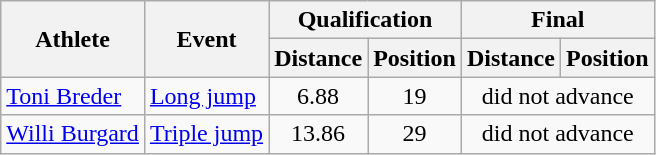<table class=wikitable>
<tr>
<th rowspan="2">Athlete</th>
<th rowspan="2">Event</th>
<th colspan="2">Qualification</th>
<th colspan="2">Final</th>
</tr>
<tr style=>
<th>Distance</th>
<th>Position</th>
<th>Distance</th>
<th>Position</th>
</tr>
<tr align=center>
<td align=left><a href='#'>Toni Breder</a></td>
<td align=left><a href='#'>Long jump</a></td>
<td>6.88</td>
<td>19</td>
<td colspan=2>did not advance</td>
</tr>
<tr align=center>
<td align=left><a href='#'>Willi Burgard</a></td>
<td align=left><a href='#'>Triple jump</a></td>
<td>13.86</td>
<td>29</td>
<td colspan=2>did not advance</td>
</tr>
</table>
